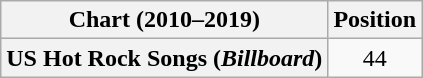<table class="wikitable plainrowheaders" style="text-align:center">
<tr>
<th scope="col">Chart (2010–2019)</th>
<th scope="col">Position</th>
</tr>
<tr>
<th scope="row">US Hot Rock Songs (<em>Billboard</em>)</th>
<td>44</td>
</tr>
</table>
